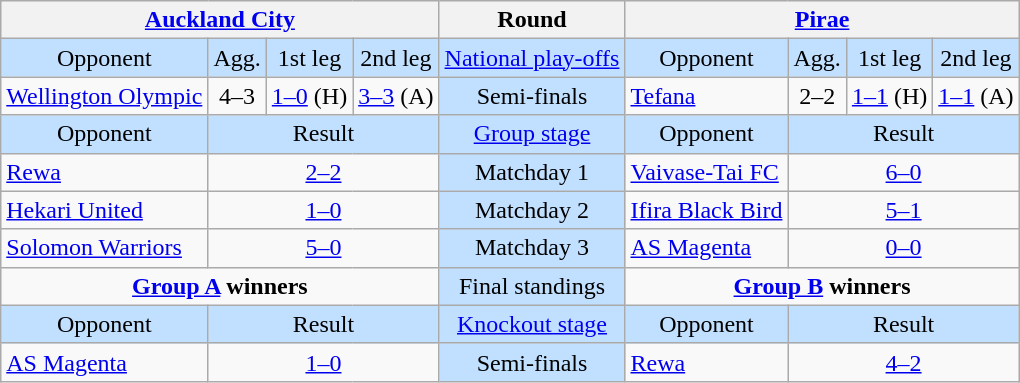<table class="wikitable" style="text-align:center">
<tr>
<th colspan="4"> <a href='#'>Auckland City</a></th>
<th>Round</th>
<th colspan="4"> <a href='#'>Pirae</a></th>
</tr>
<tr style="background:#C1E0FF">
<td>Opponent</td>
<td>Agg.</td>
<td>1st leg</td>
<td>2nd leg</td>
<td><a href='#'>National play-offs</a></td>
<td>Opponent</td>
<td>Agg.</td>
<td>1st leg</td>
<td>2nd leg</td>
</tr>
<tr>
<td style="text-align:left"> <a href='#'>Wellington Olympic</a></td>
<td>4–3</td>
<td><a href='#'>1–0</a> (H)</td>
<td><a href='#'>3–3</a> (A)</td>
<td style="background:#C1E0FF">Semi-finals</td>
<td style="text-align:left"> <a href='#'>Tefana</a></td>
<td>2–2 </td>
<td><a href='#'>1–1</a> (H)</td>
<td><a href='#'>1–1</a>  (A)</td>
</tr>
<tr style="background:#C1E0FF">
<td>Opponent</td>
<td colspan="3">Result</td>
<td><a href='#'>Group stage</a></td>
<td>Opponent</td>
<td colspan="3">Result</td>
</tr>
<tr>
<td style="text-align:left"> <a href='#'>Rewa</a></td>
<td colspan="3"><a href='#'>2–2</a></td>
<td style="background:#C1E0FF">Matchday 1</td>
<td style="text-align:left"> <a href='#'>Vaivase-Tai FC</a></td>
<td colspan="3"><a href='#'>6–0</a></td>
</tr>
<tr>
<td style="text-align:left"> <a href='#'>Hekari United</a></td>
<td colspan="3"><a href='#'>1–0</a></td>
<td style="background:#C1E0FF">Matchday 2</td>
<td style="text-align:left"> <a href='#'>Ifira Black Bird</a></td>
<td colspan="3"><a href='#'>5–1</a></td>
</tr>
<tr>
<td style="text-align:left"> <a href='#'>Solomon Warriors</a></td>
<td colspan="3"><a href='#'>5–0</a></td>
<td style="background:#C1E0FF">Matchday 3</td>
<td style="text-align:left"> <a href='#'>AS Magenta</a></td>
<td colspan="3"><a href='#'>0–0</a></td>
</tr>
<tr>
<td colspan="4" style="vertical-align:top"><strong><a href='#'>Group A</a> winners</strong><br><div></div></td>
<td style="background:#C1E0FF">Final standings</td>
<td colspan="4" style="vertical-align:top"><strong><a href='#'>Group B</a> winners</strong><br><div></div></td>
</tr>
<tr style="background:#C1E0FF">
<td>Opponent</td>
<td colspan="3">Result</td>
<td><a href='#'>Knockout stage</a></td>
<td>Opponent</td>
<td colspan="3">Result</td>
</tr>
<tr>
<td style="text-align:left"> <a href='#'>AS Magenta</a></td>
<td colspan="3"><a href='#'>1–0</a></td>
<td style="background:#C1E0FF">Semi-finals</td>
<td style="text-align:left"> <a href='#'>Rewa</a></td>
<td colspan="3"><a href='#'>4–2</a> </td>
</tr>
</table>
